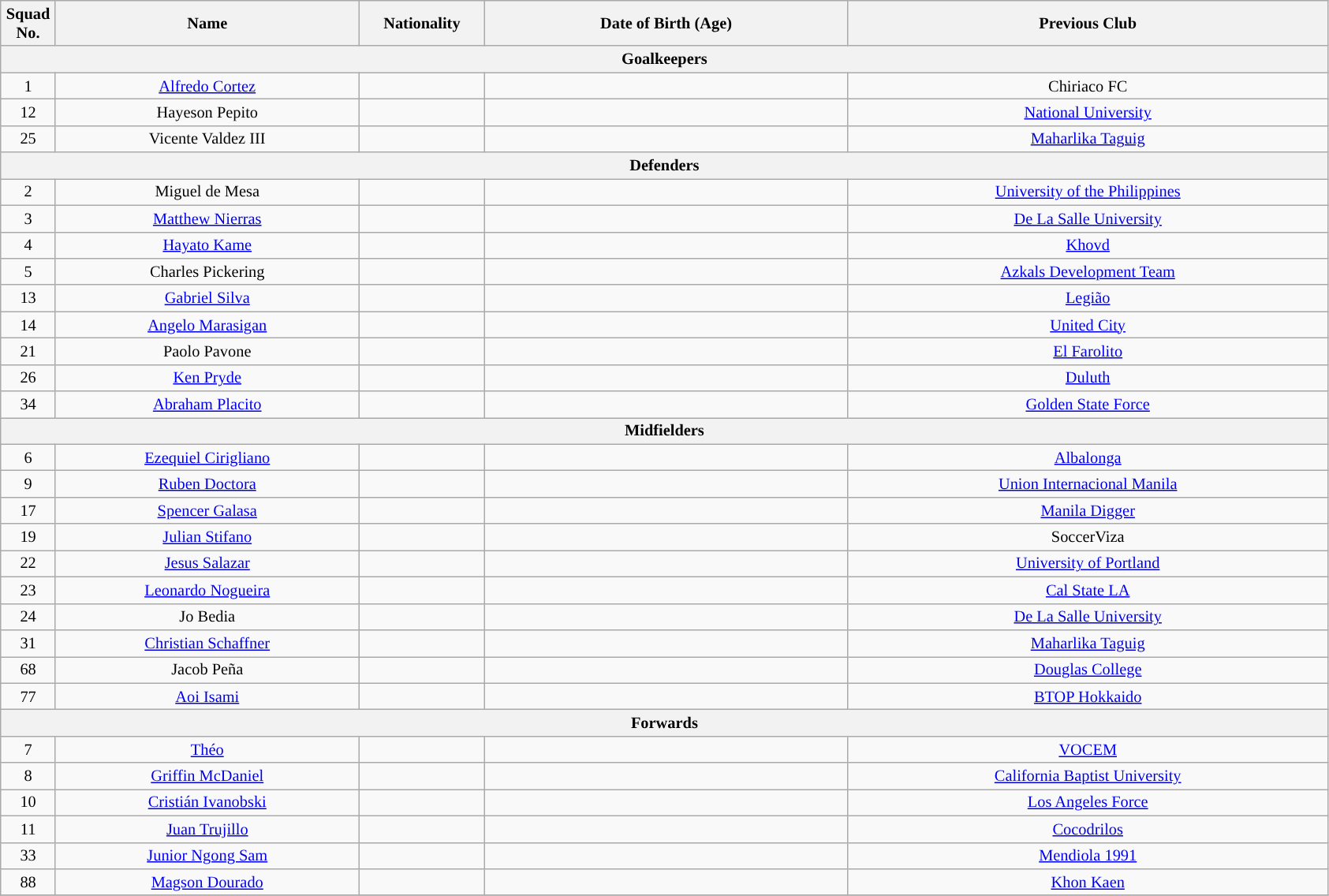<table class="wikitable" style="text-align:center; font-size:85%;">
<tr>
<th style="width:40px;">Squad No.</th>
<th style="width:250px;">Name</th>
<th style="width:100px;">Nationality</th>
<th style="width:300px;">Date of Birth (Age)</th>
<th style="width:400px;">Previous Club</th>
</tr>
<tr>
<th colspan=5>Goalkeepers</th>
</tr>
<tr>
<td>1</td>
<td><a href='#'>Alfredo Cortez</a></td>
<td></td>
<td></td>
<td> Chiriaco FC</td>
</tr>
<tr>
<td>12</td>
<td>Hayeson Pepito</td>
<td></td>
<td></td>
<td> <a href='#'>National University</a></td>
</tr>
<tr>
<td>25</td>
<td>Vicente Valdez III</td>
<td></td>
<td></td>
<td> <a href='#'>Maharlika Taguig</a></td>
</tr>
<tr>
<th colspan=5>Defenders</th>
</tr>
<tr>
<td>2</td>
<td>Miguel de Mesa</td>
<td></td>
<td></td>
<td> <a href='#'>University of the Philippines</a></td>
</tr>
<tr>
<td>3</td>
<td><a href='#'>Matthew Nierras</a></td>
<td> </td>
<td></td>
<td> <a href='#'>De La Salle University</a></td>
</tr>
<tr>
<td>4</td>
<td><a href='#'>Hayato Kame</a></td>
<td></td>
<td></td>
<td> <a href='#'>Khovd</a></td>
</tr>
<tr>
<td>5</td>
<td>Charles Pickering</td>
<td> </td>
<td></td>
<td> <a href='#'>Azkals Development Team</a></td>
</tr>
<tr>
<td>13</td>
<td><a href='#'>Gabriel Silva</a></td>
<td> </td>
<td></td>
<td> <a href='#'>Legião</a></td>
</tr>
<tr>
<td>14</td>
<td><a href='#'>Angelo Marasigan</a></td>
<td> </td>
<td></td>
<td> <a href='#'>United City</a></td>
</tr>
<tr>
<td>21</td>
<td>Paolo Pavone</td>
<td> </td>
<td></td>
<td> <a href='#'>El Farolito</a></td>
</tr>
<tr>
<td>26</td>
<td><a href='#'>Ken Pryde</a></td>
<td> </td>
<td></td>
<td> <a href='#'>Duluth</a></td>
</tr>
<tr>
<td>34</td>
<td><a href='#'>Abraham Placito</a></td>
<td></td>
<td></td>
<td> <a href='#'>Golden State Force</a></td>
</tr>
<tr>
<th colspan=5>Midfielders</th>
</tr>
<tr>
<td>6</td>
<td><a href='#'>Ezequiel Cirigliano</a></td>
<td> </td>
<td></td>
<td> <a href='#'>Albalonga</a></td>
</tr>
<tr>
<td>9</td>
<td><a href='#'>Ruben Doctora</a></td>
<td></td>
<td></td>
<td> <a href='#'>Union Internacional Manila</a></td>
</tr>
<tr>
<td>17</td>
<td><a href='#'>Spencer Galasa</a></td>
<td></td>
<td></td>
<td> <a href='#'>Manila Digger</a></td>
</tr>
<tr>
<td>19</td>
<td><a href='#'>Julian Stifano</a></td>
<td> </td>
<td></td>
<td> SoccerViza</td>
</tr>
<tr>
<td>22</td>
<td><a href='#'>Jesus Salazar</a></td>
<td></td>
<td></td>
<td> <a href='#'>University of Portland</a></td>
</tr>
<tr>
<td>23</td>
<td><a href='#'>Leonardo Nogueira</a></td>
<td></td>
<td></td>
<td> <a href='#'>Cal State LA</a></td>
</tr>
<tr>
<td>24</td>
<td>Jo Bedia</td>
<td></td>
<td></td>
<td> <a href='#'>De La Salle University</a></td>
</tr>
<tr>
<td>31</td>
<td><a href='#'>Christian Schaffner</a></td>
<td> </td>
<td></td>
<td> <a href='#'>Maharlika Taguig</a></td>
</tr>
<tr>
<td>68</td>
<td>Jacob Peña</td>
<td></td>
<td></td>
<td> <a href='#'>Douglas College</a></td>
</tr>
<tr>
<td>77</td>
<td><a href='#'>Aoi Isami</a></td>
<td></td>
<td></td>
<td> <a href='#'>BTOP Hokkaido</a></td>
</tr>
<tr>
<th colspan=5>Forwards</th>
</tr>
<tr>
<td>7</td>
<td><a href='#'>Théo</a></td>
<td></td>
<td></td>
<td> <a href='#'>VOCEM</a></td>
</tr>
<tr>
<td>8</td>
<td><a href='#'>Griffin McDaniel</a></td>
<td> </td>
<td></td>
<td> <a href='#'>California Baptist University</a></td>
</tr>
<tr>
<td>10</td>
<td><a href='#'>Cristián Ivanobski</a></td>
<td> </td>
<td></td>
<td> <a href='#'>Los Angeles Force</a></td>
</tr>
<tr>
<td>11</td>
<td><a href='#'>Juan Trujillo</a></td>
<td></td>
<td></td>
<td> <a href='#'>Cocodrilos</a></td>
</tr>
<tr>
<td>33</td>
<td><a href='#'>Junior Ngong Sam</a></td>
<td></td>
<td></td>
<td> <a href='#'>Mendiola 1991</a></td>
</tr>
<tr>
<td>88</td>
<td><a href='#'>Magson Dourado</a></td>
<td></td>
<td></td>
<td> <a href='#'>Khon Kaen</a></td>
</tr>
<tr>
</tr>
</table>
